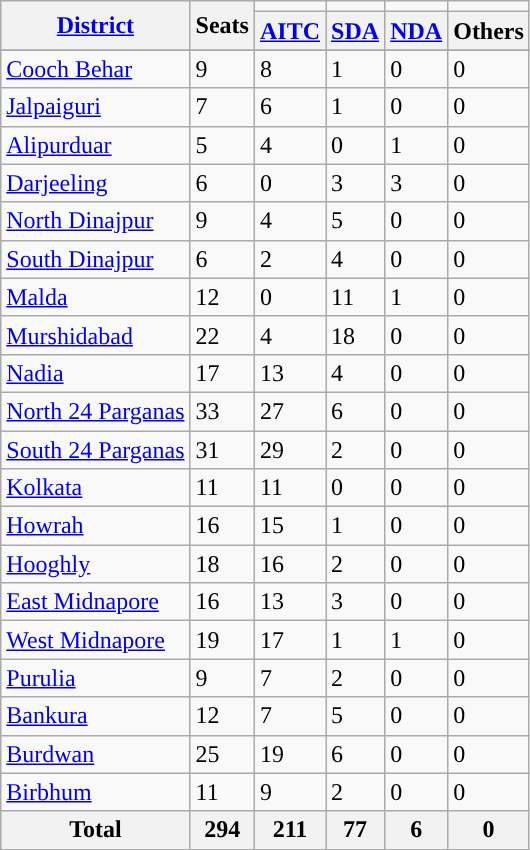<table class="wikitable defaultcenter col1left" style="font-size: 100%">
<tr>
<th rowspan="2"><a href='#'>District</a></th>
<th rowspan="2">Seats</th>
<td></td>
<td></td>
<td></td>
<td></td>
</tr>
<tr>
<th><a href='#'>AITC</a></th>
<th><a href='#'>SDA</a></th>
<th><a href='#'>NDA</a></th>
<th>Others</th>
</tr>
<tr>
</tr>
<tr>
<td><a href='#'>Cooch Behar</a></td>
<td>9</td>
<td style="background:">8</td>
<td>1</td>
<td>0</td>
<td>0</td>
</tr>
<tr>
<td><a href='#'>Jalpaiguri</a></td>
<td>7</td>
<td style="background:">6</td>
<td>1</td>
<td>0</td>
<td>0</td>
</tr>
<tr>
<td><a href='#'>Alipurduar</a></td>
<td>5</td>
<td style="background:">4</td>
<td>0</td>
<td>1</td>
<td>0</td>
</tr>
<tr>
<td><a href='#'>Darjeeling</a></td>
<td>6</td>
<td>0</td>
<td>3</td>
<td>3</td>
<td>0</td>
</tr>
<tr>
<td><a href='#'>North Dinajpur</a></td>
<td>9</td>
<td>4</td>
<td style="background:">5</td>
<td>0</td>
<td>0</td>
</tr>
<tr>
<td><a href='#'>South Dinajpur</a></td>
<td>6</td>
<td>2</td>
<td style="background:">4</td>
<td>0</td>
<td>0</td>
</tr>
<tr>
<td><a href='#'>Malda</a></td>
<td>12</td>
<td>0</td>
<td style="background:">11</td>
<td>1</td>
<td>0</td>
</tr>
<tr>
<td><a href='#'>Murshidabad</a></td>
<td>22</td>
<td>4</td>
<td style="background:">18</td>
<td>0</td>
<td>0</td>
</tr>
<tr>
<td><a href='#'>Nadia</a></td>
<td>17</td>
<td style="background:">13</td>
<td>4</td>
<td>0</td>
<td>0</td>
</tr>
<tr>
<td><a href='#'>North 24 Parganas</a></td>
<td>33</td>
<td style="background:">27</td>
<td>6</td>
<td>0</td>
<td>0</td>
</tr>
<tr>
<td><a href='#'>South 24 Parganas</a></td>
<td>31</td>
<td style="background:">29</td>
<td>2</td>
<td>0</td>
<td>0</td>
</tr>
<tr>
<td><a href='#'>Kolkata</a></td>
<td>11</td>
<td style="background:">11</td>
<td>0</td>
<td>0</td>
<td>0</td>
</tr>
<tr>
<td><a href='#'>Howrah</a></td>
<td>16</td>
<td style="background:">15</td>
<td>1</td>
<td>0</td>
<td>0</td>
</tr>
<tr>
<td><a href='#'>Hooghly</a></td>
<td>18</td>
<td style="background:">16</td>
<td>2</td>
<td>0</td>
<td>0</td>
</tr>
<tr>
<td><a href='#'>East Midnapore</a></td>
<td>16</td>
<td style="background:">13</td>
<td>3</td>
<td>0</td>
<td>0</td>
</tr>
<tr>
<td><a href='#'>West Midnapore</a></td>
<td>19</td>
<td style="background:">17</td>
<td>1</td>
<td>1</td>
<td>0</td>
</tr>
<tr>
<td><a href='#'>Purulia</a></td>
<td>9</td>
<td style="background:">7</td>
<td>2</td>
<td>0</td>
<td>0</td>
</tr>
<tr>
<td><a href='#'>Bankura</a></td>
<td>12</td>
<td style="background:">7</td>
<td>5</td>
<td>0</td>
<td>0</td>
</tr>
<tr>
<td><a href='#'>Burdwan</a></td>
<td>25</td>
<td style="background:">19</td>
<td>6</td>
<td>0</td>
<td>0</td>
</tr>
<tr>
<td><a href='#'>Birbhum</a></td>
<td>11</td>
<td style="background:">9</td>
<td>2</td>
<td>0</td>
<td>0</td>
</tr>
<tr>
<th>Total</th>
<th>294</th>
<th>211</th>
<th>77</th>
<th>6</th>
<th>0</th>
</tr>
</table>
